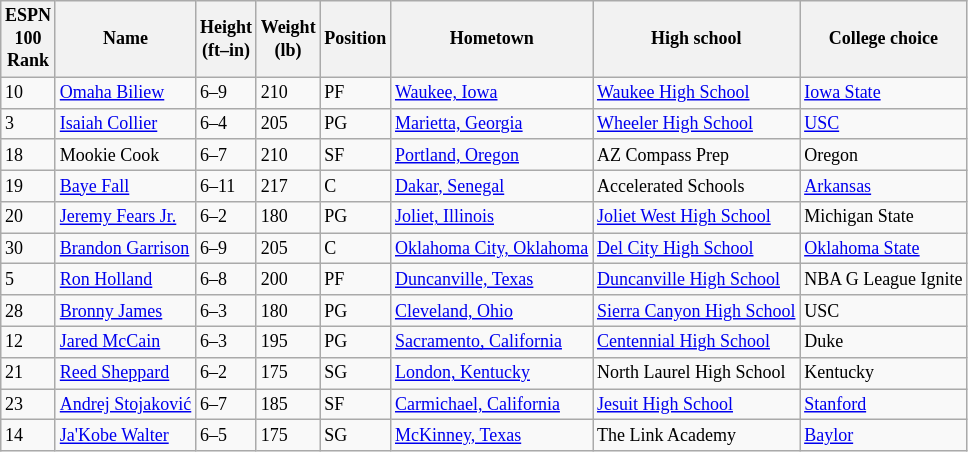<table class="wikitable sortable" style="font-size: 75%" style="width: 75%">
<tr>
<th>ESPN<br> 100 <br> Rank</th>
<th>Name</th>
<th>Height<br>(ft–in)</th>
<th>Weight<br>(lb)</th>
<th>Position</th>
<th>Hometown</th>
<th>High school</th>
<th>College choice</th>
</tr>
<tr>
<td>10</td>
<td><a href='#'>Omaha Biliew</a></td>
<td>6–9</td>
<td>210</td>
<td>PF</td>
<td><a href='#'>Waukee, Iowa</a></td>
<td><a href='#'>Waukee High School</a></td>
<td><a href='#'>Iowa State</a></td>
</tr>
<tr>
<td>3</td>
<td><a href='#'>Isaiah Collier</a></td>
<td>6–4</td>
<td>205</td>
<td>PG</td>
<td><a href='#'>Marietta, Georgia</a></td>
<td><a href='#'>Wheeler High School</a></td>
<td><a href='#'>USC</a></td>
</tr>
<tr>
<td>18</td>
<td>Mookie Cook</td>
<td>6–7</td>
<td>210</td>
<td>SF</td>
<td><a href='#'>Portland, Oregon</a></td>
<td>AZ Compass Prep</td>
<td>Oregon</td>
</tr>
<tr>
<td>19</td>
<td><a href='#'>Baye Fall</a></td>
<td>6–11</td>
<td>217</td>
<td>C</td>
<td><a href='#'>Dakar, Senegal</a></td>
<td>Accelerated Schools</td>
<td><a href='#'>Arkansas</a></td>
</tr>
<tr>
<td>20</td>
<td><a href='#'>Jeremy Fears Jr.</a></td>
<td>6–2</td>
<td>180</td>
<td>PG</td>
<td><a href='#'>Joliet, Illinois</a></td>
<td><a href='#'>Joliet West High School</a></td>
<td>Michigan State</td>
</tr>
<tr>
<td>30</td>
<td><a href='#'>Brandon Garrison</a></td>
<td>6–9</td>
<td>205</td>
<td>C</td>
<td><a href='#'>Oklahoma City, Oklahoma</a></td>
<td><a href='#'>Del City High School</a></td>
<td><a href='#'>Oklahoma State</a></td>
</tr>
<tr>
<td>5</td>
<td><a href='#'>Ron Holland</a></td>
<td>6–8</td>
<td>200</td>
<td>PF</td>
<td><a href='#'>Duncanville, Texas</a></td>
<td><a href='#'>Duncanville High School</a></td>
<td>NBA G League Ignite</td>
</tr>
<tr>
<td>28</td>
<td><a href='#'>Bronny James</a></td>
<td>6–3</td>
<td>180</td>
<td>PG</td>
<td><a href='#'>Cleveland, Ohio</a></td>
<td><a href='#'>Sierra Canyon High School</a></td>
<td>USC</td>
</tr>
<tr>
<td>12</td>
<td><a href='#'>Jared McCain</a></td>
<td>6–3</td>
<td>195</td>
<td>PG</td>
<td><a href='#'>Sacramento, California</a></td>
<td><a href='#'>Centennial High School</a></td>
<td>Duke</td>
</tr>
<tr>
<td>21</td>
<td><a href='#'>Reed Sheppard</a></td>
<td>6–2</td>
<td>175</td>
<td>SG</td>
<td><a href='#'>London, Kentucky</a></td>
<td>North Laurel High School</td>
<td>Kentucky</td>
</tr>
<tr>
<td>23</td>
<td><a href='#'>Andrej Stojaković</a></td>
<td>6–7</td>
<td>185</td>
<td>SF</td>
<td><a href='#'>Carmichael, California</a></td>
<td><a href='#'>Jesuit High School</a></td>
<td><a href='#'>Stanford</a></td>
</tr>
<tr>
<td>14</td>
<td><a href='#'>Ja'Kobe Walter</a></td>
<td>6–5</td>
<td>175</td>
<td>SG</td>
<td><a href='#'>McKinney, Texas</a></td>
<td>The Link Academy</td>
<td><a href='#'>Baylor</a></td>
</tr>
</table>
